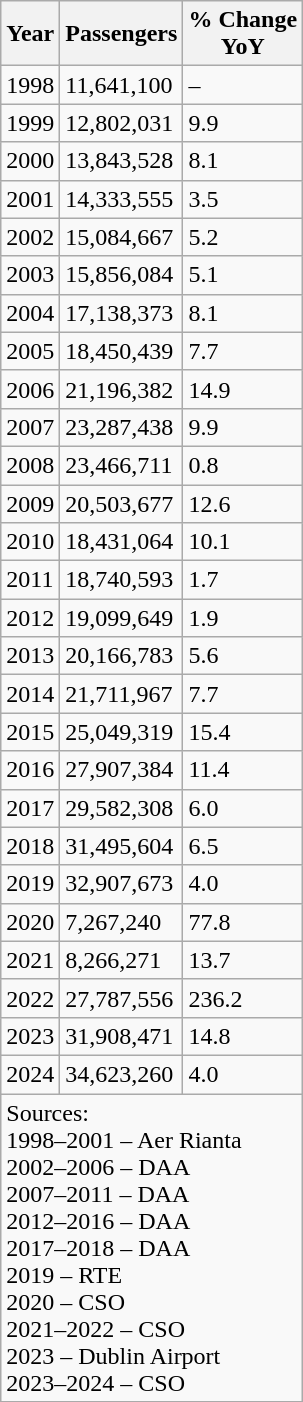<table class="wikitable sortable" style="text-align:left;">
<tr>
<th>Year</th>
<th>Passengers</th>
<th>% Change<br>YoY</th>
</tr>
<tr>
<td>1998</td>
<td>11,641,100</td>
<td>–</td>
</tr>
<tr>
<td>1999</td>
<td>12,802,031</td>
<td>9.9</td>
</tr>
<tr>
<td>2000</td>
<td>13,843,528</td>
<td>8.1</td>
</tr>
<tr>
<td>2001</td>
<td>14,333,555</td>
<td>3.5</td>
</tr>
<tr>
<td>2002</td>
<td>15,084,667</td>
<td>5.2</td>
</tr>
<tr>
<td>2003</td>
<td>15,856,084</td>
<td>5.1</td>
</tr>
<tr>
<td>2004</td>
<td>17,138,373</td>
<td>8.1</td>
</tr>
<tr>
<td>2005</td>
<td>18,450,439</td>
<td>7.7</td>
</tr>
<tr>
<td>2006</td>
<td>21,196,382</td>
<td>14.9</td>
</tr>
<tr>
<td>2007</td>
<td>23,287,438</td>
<td>9.9</td>
</tr>
<tr>
<td>2008</td>
<td>23,466,711</td>
<td>0.8</td>
</tr>
<tr>
<td>2009</td>
<td>20,503,677</td>
<td>12.6</td>
</tr>
<tr>
<td>2010</td>
<td>18,431,064</td>
<td>10.1</td>
</tr>
<tr>
<td>2011</td>
<td>18,740,593</td>
<td>1.7</td>
</tr>
<tr>
<td>2012</td>
<td>19,099,649</td>
<td>1.9</td>
</tr>
<tr>
<td>2013</td>
<td>20,166,783</td>
<td>5.6</td>
</tr>
<tr>
<td>2014</td>
<td>21,711,967</td>
<td>7.7</td>
</tr>
<tr>
<td>2015</td>
<td>25,049,319</td>
<td>15.4</td>
</tr>
<tr>
<td>2016</td>
<td>27,907,384</td>
<td>11.4</td>
</tr>
<tr>
<td>2017</td>
<td>29,582,308</td>
<td>6.0</td>
</tr>
<tr>
<td>2018</td>
<td>31,495,604</td>
<td>6.5</td>
</tr>
<tr>
<td>2019</td>
<td>32,907,673</td>
<td>4.0</td>
</tr>
<tr>
<td>2020</td>
<td>7,267,240</td>
<td>77.8</td>
</tr>
<tr>
<td>2021</td>
<td>8,266,271</td>
<td>13.7</td>
</tr>
<tr>
<td>2022</td>
<td>27,787,556</td>
<td>236.2</td>
</tr>
<tr>
<td>2023</td>
<td>31,908,471</td>
<td>14.8</td>
</tr>
<tr>
<td>2024</td>
<td>34,623,260</td>
<td>4.0</td>
</tr>
<tr class="sortbottom">
<td colspan="3" style="text-align:left;">Sources:<br>1998–2001 – Aer Rianta
<br>2002–2006 – DAA
<br>2007–2011 – DAA
<br>2012–2016 – DAA
<br>2017–2018 – DAA
<br>2019 – RTE
<br>2020 – CSO
<br>2021–2022 – CSO
<br>2023 – Dublin Airport 
<br>2023–2024 – CSO</td>
</tr>
</table>
